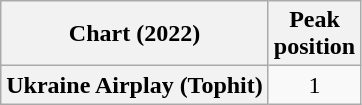<table class="wikitable plainrowheaders" style="text-align:center">
<tr>
<th scope="col">Chart (2022)</th>
<th scope="col">Peak<br>position</th>
</tr>
<tr>
<th scope="row">Ukraine Airplay (Tophit)</th>
<td>1</td>
</tr>
</table>
